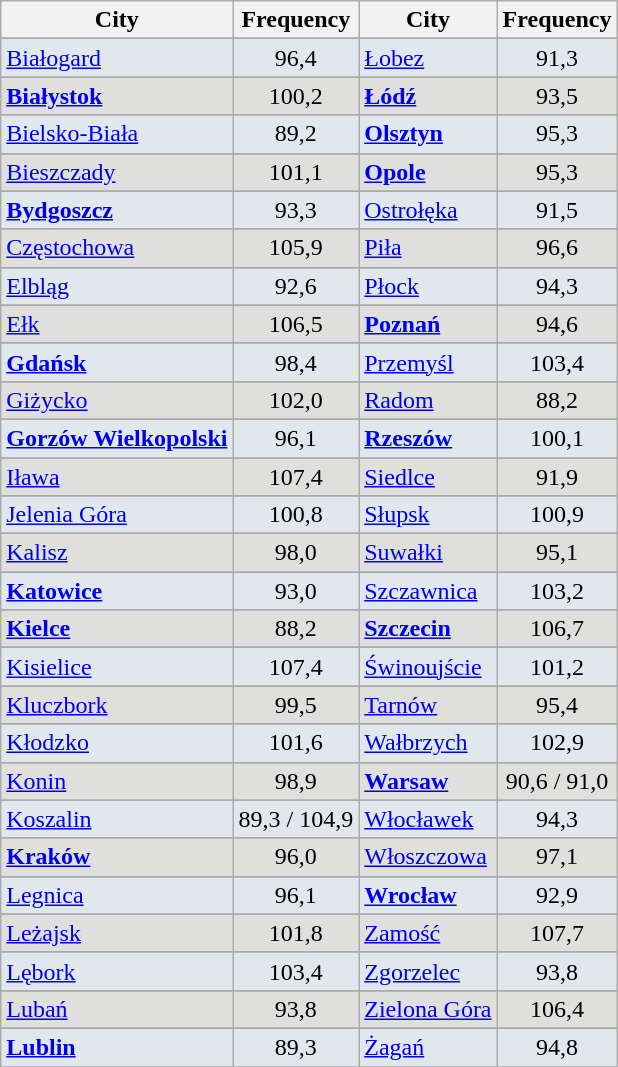<table class="wikitable">
<tr>
<th>City</th>
<th>Frequency</th>
<th>City</th>
<th>Frequency</th>
</tr>
<tr>
</tr>
<tr bgcolor="#E0E8EE">
<td align="left" valign="top"><a href='#'>Białogard</a></td>
<td align="center" valign="top">96,4</td>
<td align="left" valign="top"><a href='#'>Łobez</a></td>
<td align="center" valign="top">91,3</td>
</tr>
<tr>
</tr>
<tr bgcolor="#dfdfdd">
<td align="left" valign="top"><strong><a href='#'>Białystok</a></strong></td>
<td align="center" valign="top">100,2</td>
<td align="left" valign="top"><strong><a href='#'>Łódź</a></strong></td>
<td align="center" valign="top">93,5</td>
</tr>
<tr>
</tr>
<tr bgcolor="#E0E8EE">
<td align="left" valign="top"><a href='#'>Bielsko-Biała</a></td>
<td align="center" valign="top">89,2</td>
<td align="left" valign="top"><strong><a href='#'>Olsztyn</a></strong></td>
<td align="center" valign="top">95,3</td>
</tr>
<tr>
</tr>
<tr bgcolor="#dfdfdd">
<td align="left" valign="top"><a href='#'>Bieszczady</a></td>
<td align="center" valign="top">101,1</td>
<td align="left" valign="top"><strong><a href='#'>Opole</a></strong></td>
<td align="center" valign="top">95,3</td>
</tr>
<tr>
</tr>
<tr bgcolor="#E0E8EE">
<td align="left" valign="top"><strong><a href='#'>Bydgoszcz</a></strong></td>
<td align="center" valign="top">93,3</td>
<td align="left" valign="top"><a href='#'>Ostrołęka</a></td>
<td align="center" valign="top">91,5</td>
</tr>
<tr>
</tr>
<tr bgcolor="#dfdfdd">
<td align="left" valign="top"><a href='#'>Częstochowa</a></td>
<td align="center" valign="top">105,9</td>
<td align="left" valign="top"><a href='#'>Piła</a></td>
<td align="center" valign="top">96,6</td>
</tr>
<tr>
</tr>
<tr bgcolor="#E0E8EE">
<td align="left" valign="top"><a href='#'>Elbląg</a></td>
<td align="center" valign="top">92,6</td>
<td align="left" valign="top"><a href='#'>Płock</a></td>
<td align="center" valign="top">94,3</td>
</tr>
<tr>
</tr>
<tr bgcolor="#dfdfdd">
<td align="left" valign="top"><a href='#'>Ełk</a></td>
<td align="center" valign="top">106,5</td>
<td align="left" valign="top"><strong><a href='#'>Poznań</a></strong></td>
<td align="center" valign="top">94,6</td>
</tr>
<tr>
</tr>
<tr bgcolor="#E0E8EE">
<td align="left" valign="top"><strong><a href='#'>Gdańsk</a></strong></td>
<td align="center" valign="top">98,4</td>
<td align="left" valign="top"><a href='#'>Przemyśl</a></td>
<td align="center" valign="top">103,4</td>
</tr>
<tr>
</tr>
<tr bgcolor="#dfdfdd">
<td align="left" valign="top"><a href='#'>Giżycko</a></td>
<td align="center" valign="top">102,0</td>
<td align="left" valign="top"><a href='#'>Radom</a></td>
<td align="center" valign="top">88,2</td>
</tr>
<tr>
</tr>
<tr bgcolor="#E0E8EE">
<td align="left" valign="top"><strong><a href='#'>Gorzów Wielkopolski</a></strong></td>
<td align="center" valign="top">96,1</td>
<td align="left" valign="top"><strong><a href='#'>Rzeszów</a></strong></td>
<td align="center" valign="top">100,1</td>
</tr>
<tr>
</tr>
<tr bgcolor="#dfdfdd">
<td align="left" valign="top"><a href='#'>Iława</a></td>
<td align="center" valign="top">107,4</td>
<td align="left" valign="top"><a href='#'>Siedlce</a></td>
<td align="center" valign="top">91,9</td>
</tr>
<tr>
</tr>
<tr bgcolor="#E0E8EE">
<td align="left" valign="top"><a href='#'>Jelenia Góra</a></td>
<td align="center" valign="top">100,8</td>
<td align="left" valign="top"><a href='#'>Słupsk</a></td>
<td align="center" valign="top">100,9</td>
</tr>
<tr>
</tr>
<tr bgcolor="#dfdfdd">
<td align="left" valign="top"><a href='#'>Kalisz</a></td>
<td align="center" valign="top">98,0</td>
<td align="left" valign="top"><a href='#'>Suwałki</a></td>
<td align="center" valign="top">95,1</td>
</tr>
<tr>
</tr>
<tr bgcolor="#E0E8EE">
<td align="left" valign="top"><strong><a href='#'>Katowice</a></strong></td>
<td align="center" valign="top">93,0</td>
<td align="left" valign="top"><a href='#'>Szczawnica</a></td>
<td align="center" valign="top">103,2</td>
</tr>
<tr>
</tr>
<tr bgcolor="#dfdfdd">
<td align="left" valign="top"><strong><a href='#'>Kielce</a></strong></td>
<td align="center" valign="top">88,2</td>
<td align="left" valign="top"><strong><a href='#'>Szczecin</a></strong></td>
<td align="center" valign="top">106,7</td>
</tr>
<tr>
</tr>
<tr bgcolor="#E0E8EE">
<td align="left" valign="top"><a href='#'>Kisielice</a></td>
<td align="center" valign="top">107,4</td>
<td align="left" valign="top"><a href='#'>Świnoujście</a></td>
<td align="center" valign="top">101,2</td>
</tr>
<tr>
</tr>
<tr bgcolor="#dfdfdd">
<td align="left" valign="top"><a href='#'>Kluczbork</a></td>
<td align="center" valign="top">99,5</td>
<td align="left" valign="top"><a href='#'>Tarnów</a></td>
<td align="center" valign="top">95,4</td>
</tr>
<tr>
</tr>
<tr bgcolor="#E0E8EE">
<td align="left" valign="top"><a href='#'>Kłodzko</a></td>
<td align="center" valign="top">101,6</td>
<td align="left" valign="top"><a href='#'>Wałbrzych</a></td>
<td align="center" valign="top">102,9</td>
</tr>
<tr>
</tr>
<tr bgcolor="#dfdfdd">
<td align="left" valign="top"><a href='#'>Konin</a></td>
<td align="center" valign="top">98,9</td>
<td align="left" valign="top"><strong><a href='#'>Warsaw</a></strong></td>
<td align="center" valign="top">90,6 / 91,0</td>
</tr>
<tr>
</tr>
<tr bgcolor="#E0E8EE">
<td align="left" valign="top"><a href='#'>Koszalin</a></td>
<td align="center" valign="top">89,3 / 104,9</td>
<td align="left" valign="top"><a href='#'>Włocławek</a></td>
<td align="center" valign="top">94,3</td>
</tr>
<tr>
</tr>
<tr bgcolor="#dfdfdd">
<td align="left" valign="top"><strong><a href='#'>Kraków</a></strong></td>
<td align="center" valign="top">96,0</td>
<td align="left" valign="top"><a href='#'>Włoszczowa</a></td>
<td align="center" valign="top">97,1</td>
</tr>
<tr>
</tr>
<tr bgcolor="#E0E8EE">
<td align="left" valign="top"><a href='#'>Legnica</a></td>
<td align="center" valign="top">96,1</td>
<td align="left" valign="top"><strong><a href='#'>Wrocław</a></strong></td>
<td align="center" valign="top">92,9</td>
</tr>
<tr>
</tr>
<tr bgcolor="#dfdfdd">
<td align="left" valign="top"><a href='#'>Leżajsk</a></td>
<td align="center" valign="top">101,8</td>
<td align="left" valign="top"><a href='#'>Zamość</a></td>
<td align="center" valign="top">107,7</td>
</tr>
<tr>
</tr>
<tr bgcolor="#E0E8EE">
<td align="left" valign="top"><a href='#'>Lębork</a></td>
<td align="center" valign="top">103,4</td>
<td align="left" valign="top"><a href='#'>Zgorzelec</a></td>
<td align="center" valign="top">93,8</td>
</tr>
<tr>
</tr>
<tr bgcolor="#dfdfdd">
<td align="left" valign="top"><a href='#'>Lubań</a></td>
<td align="center" valign="top">93,8</td>
<td align="left" valign="top"><a href='#'>Zielona Góra</a></td>
<td align="center" valign="top">106,4</td>
</tr>
<tr>
</tr>
<tr bgcolor="#E0E8EE">
<td align="left" valign="top"><strong><a href='#'>Lublin</a></strong></td>
<td align="center" valign="top">89,3</td>
<td align="left" valign="top"><a href='#'>Żagań</a></td>
<td align="center" valign="top">94,8</td>
</tr>
<tr>
</tr>
</table>
